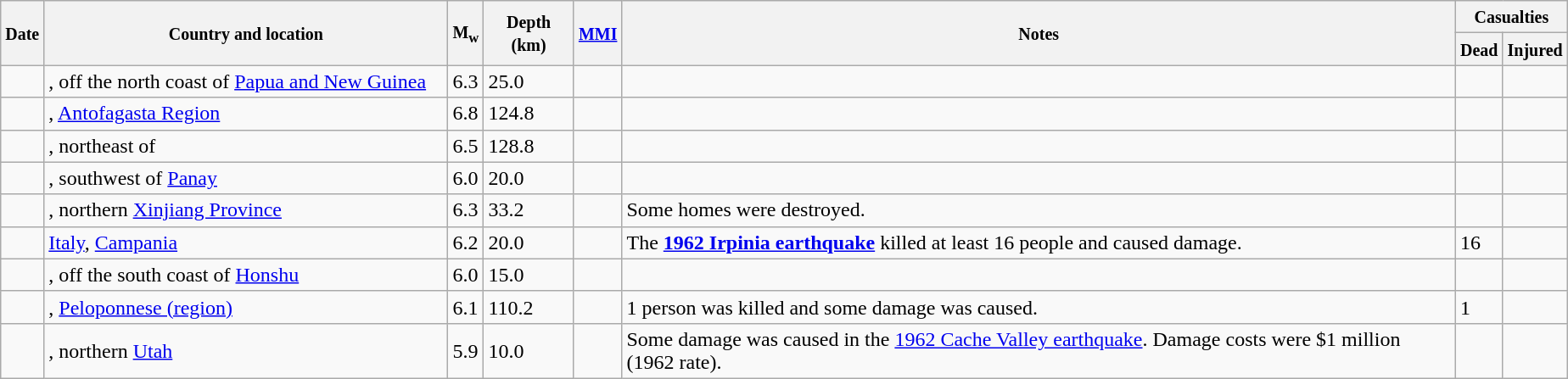<table class="wikitable sortable sort-under" style="border:1px black; margin-left:1em;">
<tr>
<th rowspan="2"><small>Date</small></th>
<th rowspan="2" style="width: 310px"><small>Country and location</small></th>
<th rowspan="2"><small>M<sub>w</sub></small></th>
<th rowspan="2"><small>Depth (km)</small></th>
<th rowspan="2"><small><a href='#'>MMI</a></small></th>
<th rowspan="2" class="unsortable"><small>Notes</small></th>
<th colspan="2"><small>Casualties</small></th>
</tr>
<tr>
<th><small>Dead</small></th>
<th><small>Injured</small></th>
</tr>
<tr>
<td></td>
<td>, off the north coast of <a href='#'>Papua and New Guinea</a></td>
<td>6.3</td>
<td>25.0</td>
<td></td>
<td></td>
<td></td>
<td></td>
</tr>
<tr>
<td></td>
<td>, <a href='#'>Antofagasta Region</a></td>
<td>6.8</td>
<td>124.8</td>
<td></td>
<td></td>
<td></td>
<td></td>
</tr>
<tr>
<td></td>
<td>, northeast of</td>
<td>6.5</td>
<td>128.8</td>
<td></td>
<td></td>
<td></td>
<td></td>
</tr>
<tr>
<td></td>
<td>, southwest of <a href='#'>Panay</a></td>
<td>6.0</td>
<td>20.0</td>
<td></td>
<td></td>
<td></td>
<td></td>
</tr>
<tr>
<td></td>
<td>, northern <a href='#'>Xinjiang Province</a></td>
<td>6.3</td>
<td>33.2</td>
<td></td>
<td>Some homes were destroyed.</td>
<td></td>
<td></td>
</tr>
<tr>
<td></td>
<td> <a href='#'>Italy</a>, <a href='#'>Campania</a></td>
<td>6.2</td>
<td>20.0</td>
<td></td>
<td>The <strong><a href='#'>1962 Irpinia earthquake</a></strong> killed at least 16 people and caused damage.</td>
<td>16</td>
<td></td>
</tr>
<tr>
<td></td>
<td>, off the south coast of <a href='#'>Honshu</a></td>
<td>6.0</td>
<td>15.0</td>
<td></td>
<td></td>
<td></td>
<td></td>
</tr>
<tr>
<td></td>
<td>, <a href='#'>Peloponnese (region)</a></td>
<td>6.1</td>
<td>110.2</td>
<td></td>
<td>1 person was killed and some damage was caused.</td>
<td>1</td>
<td></td>
</tr>
<tr>
<td></td>
<td>, northern <a href='#'>Utah</a></td>
<td>5.9</td>
<td>10.0</td>
<td></td>
<td>Some damage was caused in the <a href='#'>1962 Cache Valley earthquake</a>. Damage costs were $1 million (1962 rate).</td>
<td></td>
<td></td>
</tr>
</table>
